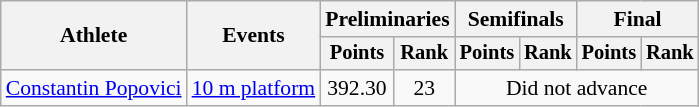<table class=wikitable style="font-size:90%">
<tr>
<th rowspan="2">Athlete</th>
<th rowspan="2">Events</th>
<th colspan="2">Preliminaries</th>
<th colspan="2">Semifinals</th>
<th colspan="2">Final</th>
</tr>
<tr style="font-size:95%">
<th>Points</th>
<th>Rank</th>
<th>Points</th>
<th>Rank</th>
<th>Points</th>
<th>Rank</th>
</tr>
<tr align=center>
<td align=left><a href='#'>Constantin Popovici</a></td>
<td align=left><a href='#'>10 m platform</a></td>
<td>392.30</td>
<td>23</td>
<td colspan=4>Did not advance</td>
</tr>
</table>
